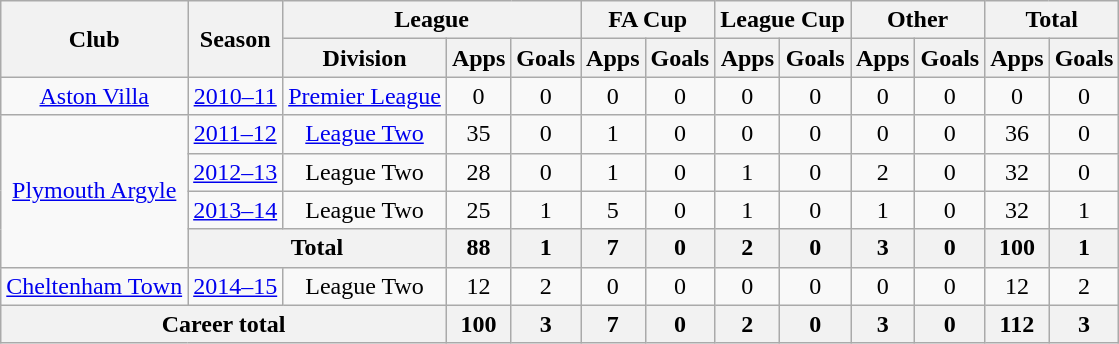<table class="wikitable" style="text-align:center">
<tr>
<th rowspan="2">Club</th>
<th rowspan="2">Season</th>
<th colspan="3">League</th>
<th colspan="2">FA Cup</th>
<th colspan="2">League Cup</th>
<th colspan="2">Other</th>
<th colspan="2">Total</th>
</tr>
<tr>
<th>Division</th>
<th>Apps</th>
<th>Goals</th>
<th>Apps</th>
<th>Goals</th>
<th>Apps</th>
<th>Goals</th>
<th>Apps</th>
<th>Goals</th>
<th>Apps</th>
<th>Goals</th>
</tr>
<tr>
<td><a href='#'>Aston Villa</a></td>
<td><a href='#'>2010–11</a></td>
<td><a href='#'>Premier League</a></td>
<td>0</td>
<td>0</td>
<td>0</td>
<td>0</td>
<td>0</td>
<td>0</td>
<td>0</td>
<td>0</td>
<td>0</td>
<td>0</td>
</tr>
<tr>
<td rowspan="4"><a href='#'>Plymouth Argyle</a></td>
<td><a href='#'>2011–12</a></td>
<td><a href='#'>League Two</a></td>
<td>35</td>
<td>0</td>
<td>1</td>
<td>0</td>
<td>0</td>
<td>0</td>
<td>0</td>
<td>0</td>
<td>36</td>
<td>0</td>
</tr>
<tr>
<td><a href='#'>2012–13</a></td>
<td>League Two</td>
<td>28</td>
<td>0</td>
<td>1</td>
<td>0</td>
<td>1</td>
<td>0</td>
<td>2</td>
<td>0</td>
<td>32</td>
<td>0</td>
</tr>
<tr>
<td><a href='#'>2013–14</a></td>
<td>League Two</td>
<td>25</td>
<td>1</td>
<td>5</td>
<td>0</td>
<td>1</td>
<td>0</td>
<td>1</td>
<td>0</td>
<td>32</td>
<td>1</td>
</tr>
<tr>
<th colspan="2">Total</th>
<th>88</th>
<th>1</th>
<th>7</th>
<th>0</th>
<th>2</th>
<th>0</th>
<th>3</th>
<th>0</th>
<th>100</th>
<th>1</th>
</tr>
<tr>
<td><a href='#'>Cheltenham Town</a></td>
<td><a href='#'>2014–15</a></td>
<td>League Two</td>
<td>12</td>
<td>2</td>
<td>0</td>
<td>0</td>
<td>0</td>
<td>0</td>
<td>0</td>
<td>0</td>
<td>12</td>
<td>2 </td>
</tr>
<tr>
<th colspan="3">Career total</th>
<th>100</th>
<th>3</th>
<th>7</th>
<th>0</th>
<th>2</th>
<th>0</th>
<th>3</th>
<th>0</th>
<th>112</th>
<th>3</th>
</tr>
</table>
